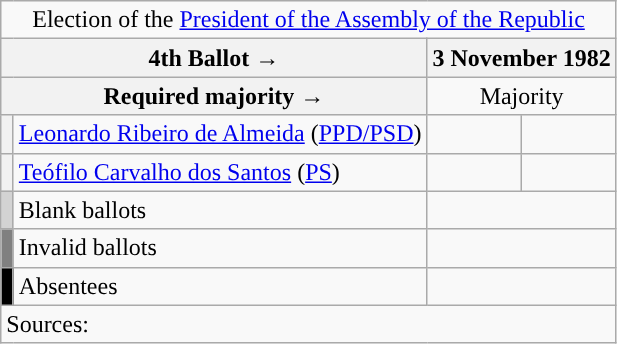<table class="wikitable" style="text-align:center;">
<tr>
<td colspan="4" align="center">Election of the <a href='#'>President of the Assembly of the Republic</a></td>
</tr>
<tr>
<th colspan="2" width="225px">4th Ballot →</th>
<th colspan="2">3 November 1982</th>
</tr>
<tr>
<th colspan="2">Required majority →</th>
<td colspan="2">Majority</td>
</tr>
<tr>
<th width="1px" style="background:"></th>
<td align="left"><a href='#'>Leonardo Ribeiro de Almeida</a> (<a href='#'>PPD/PSD</a>)</td>
<td></td>
<td></td>
</tr>
<tr>
<th width="1px" style="background:"></th>
<td align="left"><a href='#'>Teófilo Carvalho dos Santos</a> (<a href='#'>PS</a>)</td>
<td></td>
<td></td>
</tr>
<tr>
<th style="background:lightgray;"></th>
<td align="left">Blank ballots</td>
<td colspan="2"></td>
</tr>
<tr>
<th style="background:gray;"></th>
<td align="left">Invalid ballots</td>
<td colspan="2"></td>
</tr>
<tr>
<th style="background:black;"></th>
<td align="left">Absentees</td>
<td colspan="2"></td>
</tr>
<tr>
<td align="left" colspan="4">Sources: </td>
</tr>
</table>
